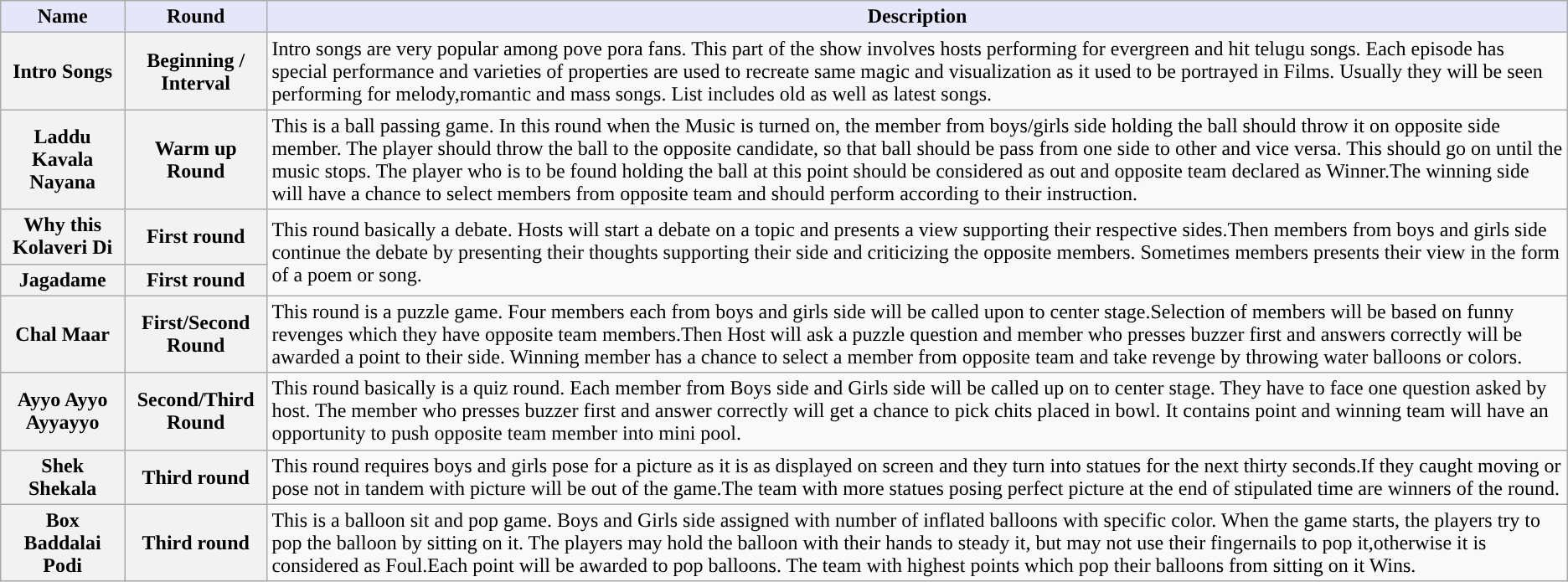<table class="wikitable">
<tr>
<th style="background:#E6E6FA;">Name</th>
<th style="background:#E6E6FA;">Round</th>
<th style="background:#E6E6FA;">Description</th>
</tr>
<tr>
<th>Intro Songs</th>
<th>Beginning / Interval <br> </th>
<td>Intro songs are very popular among pove pora fans. This part of the show involves hosts performing for evergreen and hit telugu songs. Each episode has special performance and varieties of properties are used to recreate same magic and visualization as it used to be portrayed in Films. Usually they will be seen performing for melody,romantic and mass songs. List includes old as well as latest songs.</td>
</tr>
<tr>
<th>Laddu Kavala Nayana</th>
<th>Warm up Round <br> </th>
<td>This is a ball passing game. In this round when the Music is turned on, the member from boys/girls side holding the ball should throw it on opposite side member. The player should throw the ball to the opposite candidate, so that ball should be pass from one side to other and vice versa. This should go on until the music stops. The player who is to be found holding the ball at this point should be considered as out and opposite team declared as Winner.The winning side will have a chance to select members from opposite team and should perform according to their instruction.</td>
</tr>
<tr>
<th>Why this Kolaveri Di</th>
<th>First round <br> </th>
<td rowspan="2">This round basically a debate. Hosts will start a debate on a topic and presents a view supporting their respective sides.Then members from boys and girls side continue the debate by presenting their thoughts supporting their side and criticizing the opposite members. Sometimes members presents their view in the form of a poem or song.</td>
</tr>
<tr>
<th>Jagadame</th>
<th>First round <br> </th>
</tr>
<tr>
<th>Chal Maar</th>
<th>First/Second Round <br> </th>
<td>This round is a puzzle game. Four members each from boys and girls side will be called upon to center stage.Selection of members will be based on funny revenges which they have opposite team members.Then Host will ask a puzzle question and member who presses buzzer first and answers correctly will be awarded a point to their side. Winning member has a chance to select a member from opposite team and take revenge by throwing water balloons or colors.</td>
</tr>
<tr>
<th>Ayyo Ayyo Ayyayyo</th>
<th>Second/Third Round <br> </th>
<td>This round basically is a quiz round. Each member from Boys side and Girls side will be called up on to center stage. They have to face one question asked by host. The member who presses buzzer first and answer correctly will get a chance to pick chits placed in bowl. It contains point and winning team will have an opportunity to push opposite team member into mini pool.</td>
</tr>
<tr>
<th>Shek Shekala</th>
<th>Third round <br> </th>
<td>This round requires boys and girls pose for a picture as it is as displayed on screen and they turn into statues for the next thirty seconds.If they caught moving or pose not in tandem with picture will be out of the game.The team with more statues posing perfect picture at the end of stipulated time are winners of the round.</td>
</tr>
<tr>
<th>Box Baddalai Podi</th>
<th>Third round <br> </th>
<td>This is a balloon sit and pop game. Boys and Girls side assigned with number of inflated balloons with specific color. When the game starts, the players try to pop the balloon by sitting on it. The players may hold the balloon with their hands to steady it, but may not use their fingernails to pop it,otherwise it is considered as Foul.Each point will be awarded to pop balloons. The team with highest points which pop their balloons from sitting on it Wins.</td>
</tr>
</table>
